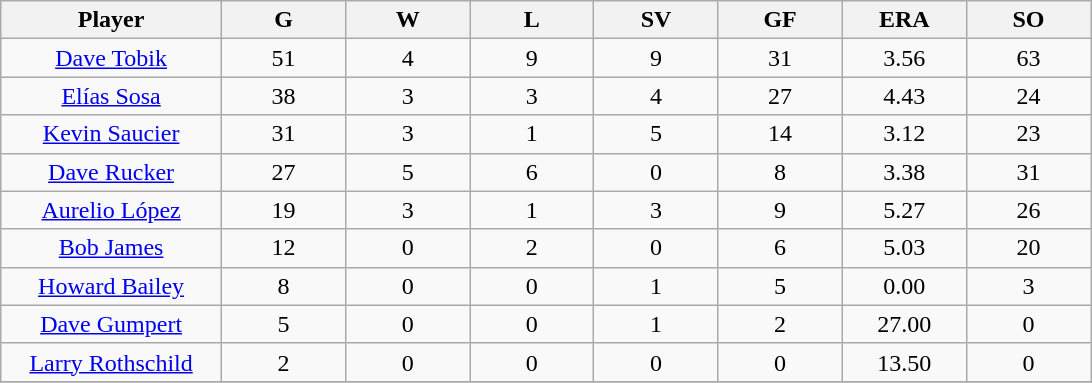<table class="wikitable sortable">
<tr>
<th bgcolor="#DDDDFF" width="16%">Player</th>
<th bgcolor="#DDDDFF" width="9%">G</th>
<th bgcolor="#DDDDFF" width="9%">W</th>
<th bgcolor="#DDDDFF" width="9%">L</th>
<th bgcolor="#DDDDFF" width="9%">SV</th>
<th bgcolor="#DDDDFF" width="9%">GF</th>
<th bgcolor="#DDDDFF" width="9%">ERA</th>
<th bgcolor="#DDDDFF" width="9%">SO</th>
</tr>
<tr align="center">
<td><a href='#'>Dave Tobik</a></td>
<td>51</td>
<td>4</td>
<td>9</td>
<td>9</td>
<td>31</td>
<td>3.56</td>
<td>63</td>
</tr>
<tr align="center">
<td><a href='#'>Elías Sosa</a></td>
<td>38</td>
<td>3</td>
<td>3</td>
<td>4</td>
<td>27</td>
<td>4.43</td>
<td>24</td>
</tr>
<tr align="center">
<td><a href='#'>Kevin Saucier</a></td>
<td>31</td>
<td>3</td>
<td>1</td>
<td>5</td>
<td>14</td>
<td>3.12</td>
<td>23</td>
</tr>
<tr align="center">
<td><a href='#'>Dave Rucker</a></td>
<td>27</td>
<td>5</td>
<td>6</td>
<td>0</td>
<td>8</td>
<td>3.38</td>
<td>31</td>
</tr>
<tr align="center">
<td><a href='#'>Aurelio López</a></td>
<td>19</td>
<td>3</td>
<td>1</td>
<td>3</td>
<td>9</td>
<td>5.27</td>
<td>26</td>
</tr>
<tr align=center>
<td><a href='#'>Bob James</a></td>
<td>12</td>
<td>0</td>
<td>2</td>
<td>0</td>
<td>6</td>
<td>5.03</td>
<td>20</td>
</tr>
<tr align=center>
<td><a href='#'>Howard Bailey</a></td>
<td>8</td>
<td>0</td>
<td>0</td>
<td>1</td>
<td>5</td>
<td>0.00</td>
<td>3</td>
</tr>
<tr align=center>
<td><a href='#'>Dave Gumpert</a></td>
<td>5</td>
<td>0</td>
<td>0</td>
<td>1</td>
<td>2</td>
<td>27.00</td>
<td>0</td>
</tr>
<tr align=center>
<td><a href='#'>Larry Rothschild</a></td>
<td>2</td>
<td>0</td>
<td>0</td>
<td>0</td>
<td>0</td>
<td>13.50</td>
<td>0</td>
</tr>
<tr align=center>
</tr>
</table>
